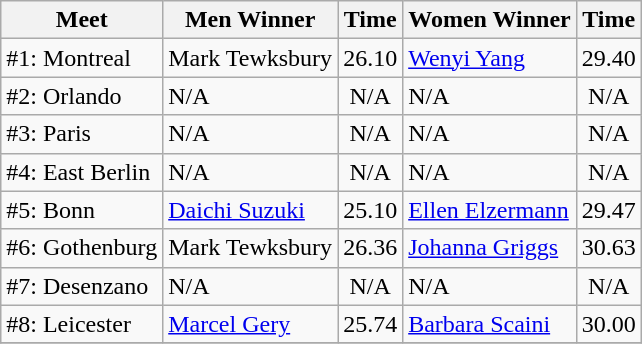<table class=wikitable>
<tr>
<th>Meet</th>
<th>Men Winner</th>
<th>Time</th>
<th>Women Winner</th>
<th>Time</th>
</tr>
<tr>
<td>#1: Montreal</td>
<td> Mark Tewksbury</td>
<td align=center>26.10</td>
<td> <a href='#'>Wenyi Yang</a></td>
<td align=center>29.40</td>
</tr>
<tr>
<td>#2: Orlando</td>
<td>N/A</td>
<td align=center>N/A</td>
<td>N/A</td>
<td align=center>N/A</td>
</tr>
<tr>
<td>#3: Paris</td>
<td>N/A</td>
<td align=center>N/A</td>
<td>N/A</td>
<td align=center>N/A</td>
</tr>
<tr>
<td>#4: East Berlin</td>
<td>N/A</td>
<td align=center>N/A</td>
<td>N/A</td>
<td align=center>N/A</td>
</tr>
<tr>
<td>#5: Bonn</td>
<td> <a href='#'>Daichi Suzuki</a></td>
<td align=center>25.10</td>
<td> <a href='#'>Ellen Elzermann</a></td>
<td align=center>29.47</td>
</tr>
<tr>
<td>#6: Gothenburg</td>
<td> Mark Tewksbury</td>
<td align=center>26.36</td>
<td> <a href='#'>Johanna Griggs</a></td>
<td align=center>30.63</td>
</tr>
<tr>
<td>#7: Desenzano</td>
<td>N/A</td>
<td align=center>N/A</td>
<td>N/A</td>
<td align=center>N/A</td>
</tr>
<tr>
<td>#8: Leicester</td>
<td> <a href='#'>Marcel Gery</a></td>
<td align=center>25.74</td>
<td> <a href='#'>Barbara Scaini</a></td>
<td align=center>30.00</td>
</tr>
<tr>
</tr>
</table>
